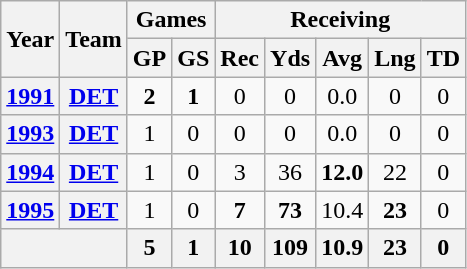<table class="wikitable" style="text-align:center">
<tr>
<th rowspan="2">Year</th>
<th rowspan="2">Team</th>
<th colspan="2">Games</th>
<th colspan="5">Receiving</th>
</tr>
<tr>
<th>GP</th>
<th>GS</th>
<th>Rec</th>
<th>Yds</th>
<th>Avg</th>
<th>Lng</th>
<th>TD</th>
</tr>
<tr>
<th><a href='#'>1991</a></th>
<th><a href='#'>DET</a></th>
<td><strong>2</strong></td>
<td><strong>1</strong></td>
<td>0</td>
<td>0</td>
<td>0.0</td>
<td>0</td>
<td>0</td>
</tr>
<tr>
<th><a href='#'>1993</a></th>
<th><a href='#'>DET</a></th>
<td>1</td>
<td>0</td>
<td>0</td>
<td>0</td>
<td>0.0</td>
<td>0</td>
<td>0</td>
</tr>
<tr>
<th><a href='#'>1994</a></th>
<th><a href='#'>DET</a></th>
<td>1</td>
<td>0</td>
<td>3</td>
<td>36</td>
<td><strong>12.0</strong></td>
<td>22</td>
<td>0</td>
</tr>
<tr>
<th><a href='#'>1995</a></th>
<th><a href='#'>DET</a></th>
<td>1</td>
<td>0</td>
<td><strong>7</strong></td>
<td><strong>73</strong></td>
<td>10.4</td>
<td><strong>23</strong></td>
<td>0</td>
</tr>
<tr>
<th colspan="2"></th>
<th>5</th>
<th>1</th>
<th>10</th>
<th>109</th>
<th>10.9</th>
<th>23</th>
<th>0</th>
</tr>
</table>
